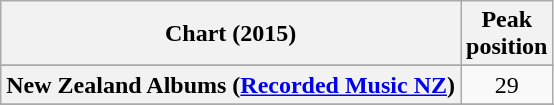<table class="wikitable sortable plainrowheaders" style="text-align:center">
<tr>
<th scope="col">Chart (2015)</th>
<th scope="col">Peak<br> position</th>
</tr>
<tr>
</tr>
<tr>
</tr>
<tr>
</tr>
<tr>
</tr>
<tr>
</tr>
<tr>
</tr>
<tr>
</tr>
<tr>
</tr>
<tr>
</tr>
<tr>
</tr>
<tr>
</tr>
<tr>
<th scope="row">New Zealand Albums (<a href='#'>Recorded Music NZ</a>)</th>
<td>29</td>
</tr>
<tr>
</tr>
<tr>
</tr>
<tr>
</tr>
<tr>
</tr>
<tr>
</tr>
<tr>
</tr>
<tr>
</tr>
<tr>
</tr>
</table>
